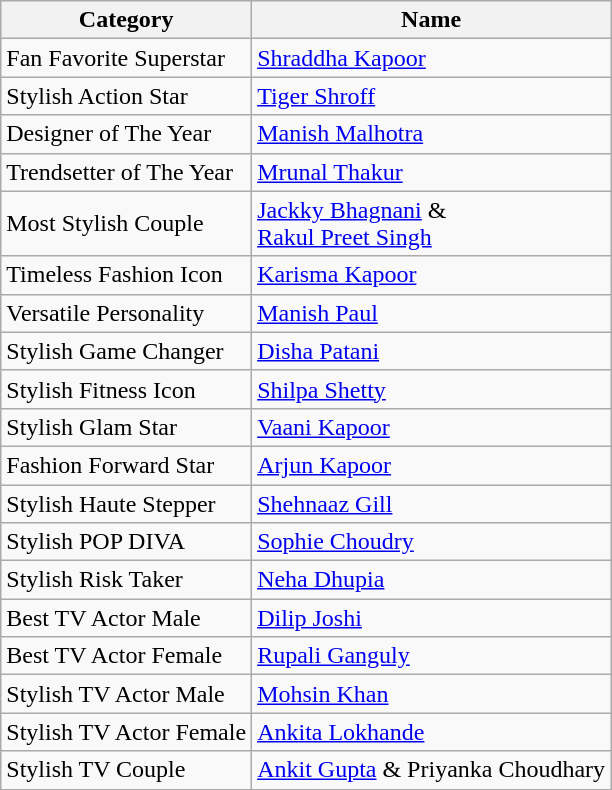<table class="wikitable">
<tr>
<th>Category</th>
<th>Name</th>
</tr>
<tr>
<td>Fan Favorite Superstar</td>
<td><a href='#'>Shraddha Kapoor</a></td>
</tr>
<tr>
<td>Stylish Action Star</td>
<td><a href='#'>Tiger Shroff</a></td>
</tr>
<tr>
<td>Designer of The Year</td>
<td><a href='#'>Manish Malhotra</a></td>
</tr>
<tr>
<td>Trendsetter of The Year</td>
<td><a href='#'>Mrunal Thakur</a></td>
</tr>
<tr>
<td>Most Stylish Couple</td>
<td><a href='#'>Jackky Bhagnani</a> & <br> <a href='#'>Rakul Preet Singh</a></td>
</tr>
<tr>
<td>Timeless Fashion Icon</td>
<td><a href='#'>Karisma Kapoor</a></td>
</tr>
<tr>
<td>Versatile Personality</td>
<td><a href='#'>Manish Paul</a></td>
</tr>
<tr>
<td>Stylish Game Changer</td>
<td><a href='#'>Disha Patani</a></td>
</tr>
<tr>
<td>Stylish Fitness Icon</td>
<td><a href='#'>Shilpa Shetty</a></td>
</tr>
<tr>
<td>Stylish Glam Star</td>
<td><a href='#'>Vaani Kapoor</a></td>
</tr>
<tr>
<td>Fashion Forward Star</td>
<td><a href='#'>Arjun Kapoor</a></td>
</tr>
<tr>
<td>Stylish Haute Stepper</td>
<td><a href='#'>Shehnaaz Gill</a></td>
</tr>
<tr>
<td>Stylish POP DIVA</td>
<td><a href='#'>Sophie Choudry</a></td>
</tr>
<tr>
<td>Stylish Risk Taker</td>
<td><a href='#'>Neha Dhupia</a></td>
</tr>
<tr>
<td>Best TV Actor Male</td>
<td><a href='#'>Dilip Joshi</a></td>
</tr>
<tr>
<td>Best TV Actor Female</td>
<td><a href='#'>Rupali Ganguly</a></td>
</tr>
<tr>
<td>Stylish TV Actor Male</td>
<td><a href='#'>Mohsin Khan</a></td>
</tr>
<tr>
<td>Stylish TV Actor Female</td>
<td><a href='#'>Ankita Lokhande</a></td>
</tr>
<tr>
<td>Stylish TV Couple</td>
<td><a href='#'>Ankit Gupta</a> & Priyanka Choudhary</td>
</tr>
</table>
